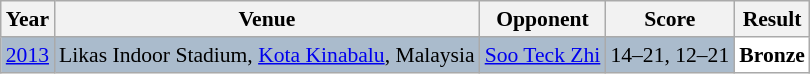<table class="sortable wikitable" style="font-size: 90%;">
<tr>
<th>Year</th>
<th>Venue</th>
<th>Opponent</th>
<th>Score</th>
<th>Result</th>
</tr>
<tr style="background:#AABBCC">
<td align="center"><a href='#'>2013</a></td>
<td align="left">Likas Indoor Stadium, <a href='#'>Kota Kinabalu</a>, Malaysia</td>
<td align="left"> <a href='#'>Soo Teck Zhi</a></td>
<td align="left">14–21, 12–21</td>
<td style="text-align:left; background:white"> <strong>Bronze</strong></td>
</tr>
</table>
